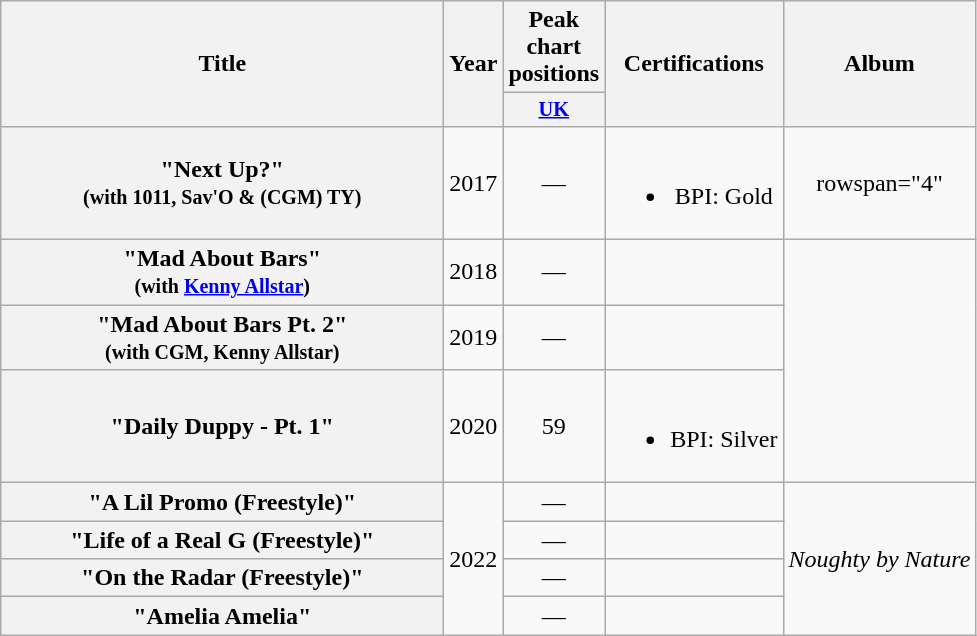<table class="wikitable plainrowheaders" style="text-align:center;">
<tr>
<th scope="col" rowspan="2" style="width:18em;">Title</th>
<th scope="col" rowspan="2" style="width:1em;">Year</th>
<th scope="col" colspan="1">Peak chart positions</th>
<th scope="col" rowspan="2">Certifications</th>
<th scope="col" rowspan="2">Album</th>
</tr>
<tr>
<th scope="col" style="width:3em;font-size:85%;"><a href='#'>UK</a><br></th>
</tr>
<tr>
<th scope="row">"Next Up?"<br><small>(with 1011, Sav'O & (CGM) TY)</small></th>
<td>2017</td>
<td>—</td>
<td><br><ul><li>BPI: Gold</li></ul></td>
<td>rowspan="4" </td>
</tr>
<tr>
<th scope="row">"Mad About Bars"<br><small>(with <a href='#'>Kenny Allstar</a>)</small></th>
<td>2018</td>
<td>—</td>
<td></td>
</tr>
<tr>
<th scope="row">"Mad About Bars Pt. 2"<br><small>(with CGM, Kenny Allstar)</small></th>
<td>2019</td>
<td>—</td>
<td></td>
</tr>
<tr>
<th scope="row">"Daily Duppy - Pt. 1"</th>
<td>2020</td>
<td>59</td>
<td><br><ul><li>BPI: Silver</li></ul></td>
</tr>
<tr>
<th scope="row">"A Lil Promo (Freestyle)"</th>
<td rowspan="4">2022</td>
<td>—</td>
<td></td>
<td rowspan="4"><em>Noughty by Nature</em></td>
</tr>
<tr>
<th scope="row">"Life of a Real G (Freestyle)"</th>
<td>—</td>
<td></td>
</tr>
<tr>
<th scope="row">"On the Radar (Freestyle)"</th>
<td>—</td>
<td></td>
</tr>
<tr>
<th scope="row">"Amelia Amelia"</th>
<td>—</td>
<td></td>
</tr>
</table>
